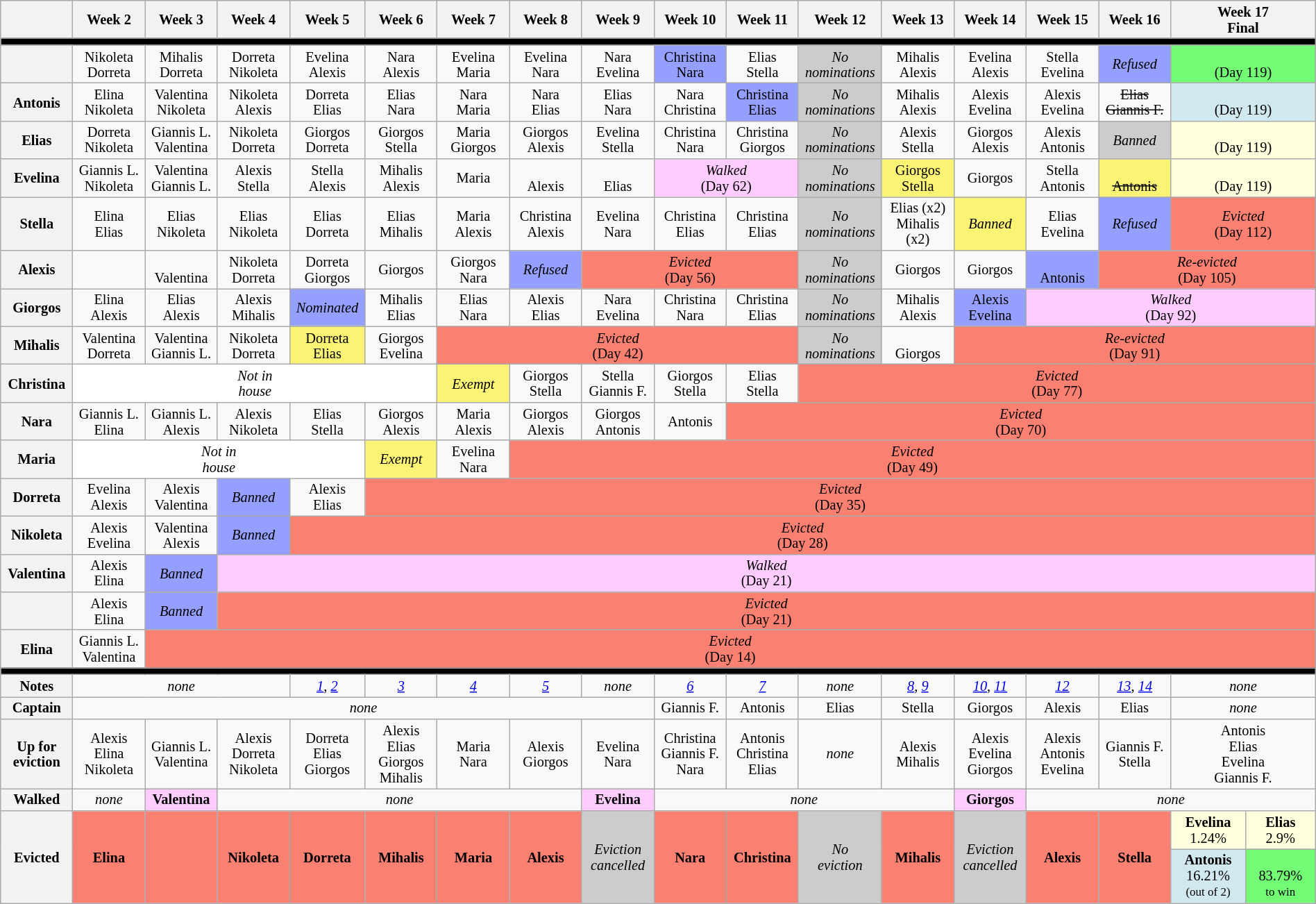<table class="wikitable" style="font-size:85%; width:100%; line-height:15px; text-align:center;">
<tr>
<th style="width:5%"></th>
<th style="width:5%">Week 2</th>
<th style="width:5%">Week 3</th>
<th style="width:5%">Week 4</th>
<th style="width:5%">Week 5</th>
<th style="width:5%">Week 6</th>
<th style="width:5%">Week 7</th>
<th style="width:5%">Week 8</th>
<th style="width:5%">Week 9</th>
<th style="width:5%">Week 10</th>
<th style="width:5%">Week 11</th>
<th style="width:5%">Week 12</th>
<th style="width:5%">Week 13</th>
<th style="width:5%">Week 14</th>
<th style="width:5%">Week 15</th>
<th style="width:5%">Week 16</th>
<th colspan=2 style="width:10%">Week 17<br>Final</th>
</tr>
<tr>
<th colspan="18" style="background:#000"></th>
</tr>
<tr>
<th></th>
<td>Nikoleta<br>Dorreta</td>
<td>Mihalis<br>Dorreta</td>
<td>Dorreta<br>Nikoleta</td>
<td>Evelina<br>Alexis</td>
<td>Nara<br>Alexis</td>
<td>Evelina<br>Maria</td>
<td>Evelina<br>Nara</td>
<td>Nara<br>Evelina</td>
<td style="background:#959FFD">Christina<br>Nara</td>
<td>Elias<br>Stella</td>
<td style="background:#CCC"><em>No<br>nominations</em></td>
<td>Mihalis<br>Alexis</td>
<td>Evelina<br>Alexis</td>
<td>Stella<br>Evelina</td>
<td style="background:#959FFD"><em>Refused</em></td>
<td style="background:#73FB76" colspan=2><br>(Day 119)</td>
</tr>
<tr>
<th>Antonis</th>
<td>Elina<br>Nikoleta</td>
<td>Valentina<br>Nikoleta</td>
<td>Nikoleta<br>Alexis</td>
<td>Dorreta<br>Elias</td>
<td>Elias<br>Nara</td>
<td>Nara<br>Maria</td>
<td>Nara<br>Elias</td>
<td>Elias<br>Nara</td>
<td>Nara<br>Christina</td>
<td style="background:#959FFD">Christina<br>Elias</td>
<td style="background:#CCC"><em>No<br>nominations</em></td>
<td>Mihalis<br>Alexis</td>
<td>Alexis<br>Evelina</td>
<td>Alexis<br>Evelina</td>
<td><s>Elias<br>Giannis F.</s></td>
<td style="background:#D1E8EF" colspan=2><br>(Day 119)</td>
</tr>
<tr>
<th>Elias</th>
<td>Dorreta<br>Nikoleta</td>
<td>Giannis L.<br>Valentina</td>
<td>Nikoleta<br>Dorreta</td>
<td>Giorgos<br>Dorreta</td>
<td>Giorgos<br>Stella</td>
<td>Maria<br>Giorgos</td>
<td>Giorgos<br>Alexis</td>
<td>Evelina<br>Stella</td>
<td>Christina<br>Nara</td>
<td>Christina<br>Giorgos</td>
<td style="background:#CCC"><em>No<br>nominations</em></td>
<td>Alexis<br>Stella</td>
<td>Giorgos<br>Alexis</td>
<td>Alexis<br>Antonis</td>
<td style="background:#CCC"><em>Banned</em></td>
<td colspan="2" style="background:#ffffdd;"><br>(Day 119)</td>
</tr>
<tr>
<th>Evelina</th>
<td>Giannis L.<br>Nikoleta</td>
<td>Valentina<br>Giannis L.</td>
<td>Alexis<br>Stella</td>
<td>Stella<br>Alexis</td>
<td>Mihalis<br>Alexis</td>
<td>Maria<br></td>
<td><br>Alexis</td>
<td><br>Elias</td>
<td style="background:#FFCCFF;" colspan="2"><em>Walked</em><br>(Day 62)</td>
<td style="background:#CCC"><em>No<br>nominations</em></td>
<td style="background:#FBF373">Giorgos<br>Stella</td>
<td>Giorgos<br></td>
<td>Stella<br>Antonis</td>
<td style="background:#FBF373"><s><br>Antonis</s></td>
<td colspan="2" style="background:#ffffdd;"><br>(Day 119)</td>
</tr>
<tr>
<th>Stella</th>
<td>Elina<br>Elias</td>
<td>Elias<br>Nikoleta</td>
<td>Elias<br>Nikoleta</td>
<td>Elias<br>Dorreta</td>
<td>Elias<br>Mihalis</td>
<td>Maria<br>Alexis</td>
<td>Christina<br>Alexis</td>
<td>Evelina<br>Nara</td>
<td>Christina<br>Elias</td>
<td>Christina<br>Elias</td>
<td style="background:#CCC"><em>No<br>nominations</em></td>
<td>Elias (x2)<br>Mihalis (x2)</td>
<td style="background:#FBF373"><em>Banned</em></td>
<td>Elias<br>Evelina</td>
<td style="background:#959FFD"><em>Refused</em></td>
<td colspan="2" style="background:#fa8072;"><em>Evicted</em><br>(Day 112)</td>
</tr>
<tr>
<th>Alexis</th>
<td></td>
<td><br>Valentina</td>
<td>Nikoleta<br>Dorreta</td>
<td>Dorreta<br>Giorgos</td>
<td>Giorgos<br></td>
<td>Giorgos<br>Nara</td>
<td style="background:#959FFD"><em>Refused</em></td>
<td style="background:#fa8072;" colspan="3"><em>Evicted</em><br>(Day 56)</td>
<td style="background:#CCC"><em>No<br>nominations</em></td>
<td>Giorgos<br></td>
<td>Giorgos<br></td>
<td style="background:#959FFD"><br>Antonis</td>
<td style="background:#fa8072;" colspan="3"><em>Re-evicted</em><br>(Day 105)</td>
</tr>
<tr>
<th>Giorgos</th>
<td>Elina<br>Alexis</td>
<td>Elias<br>Alexis</td>
<td>Alexis<br>Mihalis</td>
<td style="background:#959FFD"><em>Nominated</em></td>
<td>Mihalis<br>Elias</td>
<td>Elias<br>Nara</td>
<td>Alexis<br>Elias</td>
<td>Nara<br>Evelina</td>
<td>Christina<br>Nara</td>
<td>Christina<br>Elias</td>
<td style="background:#CCC"><em>No<br>nominations</em></td>
<td>Mihalis<br>Alexis</td>
<td style="background:#959FFD">Alexis<br>Evelina</td>
<td style="background:#FFCCFF;" colspan="4"><em>Walked</em><br>(Day 92)</td>
</tr>
<tr>
<th>Mihalis</th>
<td>Valentina<br>Dorreta</td>
<td>Valentina<br>Giannis L.</td>
<td>Nikoleta<br>Dorreta</td>
<td style="background:#FBF373">Dorreta<br>Elias</td>
<td>Giorgos<br>Evelina</td>
<td style="background:#fa8072;" colspan="5"><em>Evicted</em><br>(Day 42)</td>
<td style="background:#CCC"><em>No<br>nominations</em></td>
<td><br>Giorgos</td>
<td style="background:#fa8072;" colspan="5"><em>Re-evicted</em><br>(Day 91)</td>
</tr>
<tr>
<th>Christina</th>
<td colspan=5 style="background:white"><em>Not in<br>house</em></td>
<td style="background:#FBF373"><em>Exempt</em></td>
<td>Giorgos<br>Stella</td>
<td>Stella<br>Giannis F.</td>
<td>Giorgos<br>Stella</td>
<td>Elias<br>Stella</td>
<td colspan="7" style="background:#fa8072;"><em>Evicted</em><br>(Day 77)</td>
</tr>
<tr>
<th>Nara</th>
<td>Giannis L.<br>Elina</td>
<td>Giannis L.<br>Alexis</td>
<td>Alexis<br>Nikoleta</td>
<td>Elias<br>Stella</td>
<td>Giorgos<br>Alexis</td>
<td>Maria<br>Alexis</td>
<td>Giorgos<br>Alexis</td>
<td>Giorgos<br>Antonis</td>
<td>Antonis<br></td>
<td colspan="8" style="background:#fa8072;"><em>Evicted</em><br>(Day 70)</td>
</tr>
<tr>
<th>Maria</th>
<td colspan=4 style="background:white"><em>Not in<br>house</em></td>
<td style="background:#FBF373"><em>Exempt</em></td>
<td>Evelina<br>Nara</td>
<td colspan="11" style="background:#fa8072;"><em>Evicted</em><br>(Day 49)</td>
</tr>
<tr>
<th>Dorreta</th>
<td>Evelina<br>Alexis</td>
<td>Alexis<br>Valentina</td>
<td style="background:#959FFD"><em>Banned</em></td>
<td>Alexis<br>Elias</td>
<td colspan="13" style="background:#fa8072;"><em>Evicted</em><br>(Day 35)</td>
</tr>
<tr>
<th>Nikoleta</th>
<td>Alexis<br>Evelina</td>
<td>Valentina<br>Alexis</td>
<td style="background:#959FFD"><em>Banned</em></td>
<td colspan="14" style="background:#fa8072;"><em>Evicted</em><br>(Day 28)</td>
</tr>
<tr>
<th>Valentina</th>
<td>Alexis<br>Elina</td>
<td style="background:#959FFD"><em>Banned</em></td>
<td colspan="15" style="background:#FFCCFF;"><em>Walked</em><br>(Day 21)</td>
</tr>
<tr>
<th></th>
<td>Alexis<br>Elina</td>
<td style="background:#959FFD"><em>Banned</em></td>
<td colspan="15" style="background:#fa8072;"><em>Evicted</em><br>(Day 21)</td>
</tr>
<tr>
<th>Elina</th>
<td>Giannis L.<br>Valentina</td>
<td colspan="16" style="background:#fa8072;"><em>Evicted</em><br>(Day 14)</td>
</tr>
<tr>
<th colspan="18" style="background:#000"></th>
</tr>
<tr>
<th>Notes</th>
<td colspan=3><em>none</em></td>
<td><em><a href='#'>1</a></em>, <em><a href='#'>2</a></em></td>
<td><em><a href='#'>3</a></em></td>
<td><em><a href='#'>4</a></em></td>
<td><em><a href='#'>5</a></em></td>
<td><em>none</em></td>
<td><em><a href='#'>6</a></em></td>
<td><em><a href='#'>7</a></em></td>
<td><em>none</em></td>
<td><em><a href='#'>8</a></em>, <em><a href='#'>9</a></em></td>
<td><em><a href='#'>10</a></em>, <em><a href='#'>11</a></em></td>
<td><em><a href='#'>12</a></em></td>
<td><em><a href='#'>13</a></em>, <em><a href='#'>14</a></em></td>
<td colspan=2><em>none</em></td>
</tr>
<tr>
<th>Captain</th>
<td colspan="8"><em>none</em></td>
<td>Giannis F.</td>
<td>Antonis</td>
<td>Elias</td>
<td>Stella</td>
<td>Giorgos</td>
<td>Alexis</td>
<td>Elias</td>
<td colspan="2"><em>none</em></td>
</tr>
<tr>
<th>Up for<br>eviction</th>
<td>Alexis<br>Elina<br>Nikoleta</td>
<td>Giannis L.<br>Valentina</td>
<td>Alexis<br>Dorreta<br>Nikoleta</td>
<td>Dorreta<br>Elias<br>Giorgos</td>
<td>Alexis<br>Elias<br>Giorgos<br>Mihalis</td>
<td>Maria<br>Nara</td>
<td>Alexis<br>Giorgos</td>
<td>Evelina<br>Nara</td>
<td>Christina<br>Giannis F.<br>Nara</td>
<td>Antonis<br>Christina<br>Elias</td>
<td><em>none</em></td>
<td>Alexis<br>Mihalis</td>
<td>Alexis<br>Evelina<br>Giorgos</td>
<td>Alexis<br>Antonis<br>Evelina</td>
<td>Giannis F.<br>Stella</td>
<td colspan=2>Antonis<br>Elias<br>Evelina<br>Giannis F.</td>
</tr>
<tr>
<th>Walked</th>
<td><em>none</em></td>
<td style="background:#FCF"><strong>Valentina</strong></td>
<td colspan="5"><em>none</em></td>
<td style="background:#FCF"><strong>Evelina</strong></td>
<td colspan="4"><em>none</em></td>
<td style="background:#FCF"><strong>Giorgos</strong></td>
<td colspan="4"><em>none</em></td>
</tr>
<tr>
<th rowspan=2>Evicted</th>
<td style="background:#fa8072;" rowspan=2><strong>Elina</strong><br></td>
<td style="background:#fa8072;" rowspan=2><br></td>
<td style="background:#fa8072;" rowspan=2><strong>Nikoleta</strong><br></td>
<td style="background:#fa8072;" rowspan=2><strong>Dorreta</strong><br></td>
<td style="background:#fa8072;" rowspan=2><strong>Mihalis</strong><br></td>
<td style="background:#fa8072;" rowspan=2><strong>Maria</strong><br></td>
<td style="background:#fa8072;" rowspan=2><strong>Alexis</strong><br></td>
<td rowspan=2 style="background:#CCCCCC"><em>Eviction<br>cancelled</em></td>
<td style="background:#fa8072;" rowspan=2><strong>Nara</strong><br></td>
<td style="background:#fa8072;" rowspan=2><strong>Christina</strong><br></td>
<td rowspan="2" style="background:#CCC"><em>No<br>eviction</em></td>
<td style="background:#fa8072;" rowspan=2><strong>Mihalis</strong><br></td>
<td style="background:#CCCCCC" rowspan=2><em>Eviction<br>cancelled</em></td>
<td style="background:#fa8072;" rowspan=2><strong>Alexis</strong><br></td>
<td style="background:#fa8072;" rowspan=2><strong>Stella</strong><br></td>
<td style="background:#ffffdd;"><strong>Evelina</strong><br>1.24%<br><small></small></td>
<td style="background:#ffffdd;"><strong>Elias</strong><br>2.9%<br><small></small></td>
</tr>
<tr>
<td style="background:#D1E8EF"><strong>Antonis </strong><br>16.21%<br><small>(out of 2)</small></td>
<td style="background:#73FB76"><br>83.79%<br><small>to win</small></td>
</tr>
</table>
